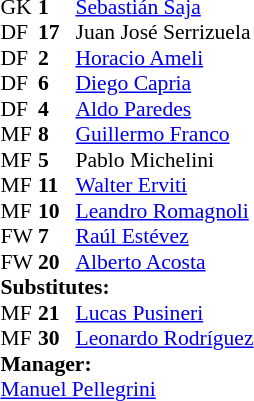<table style="font-size:90%; margin:0.2em auto;" cellspacing="0" cellpadding="0">
<tr>
<th width="25"></th>
<th width="25"></th>
</tr>
<tr>
<td>GK</td>
<td><strong>1</strong></td>
<td> <a href='#'>Sebastián Saja</a></td>
</tr>
<tr>
<td>DF</td>
<td><strong>17</strong></td>
<td> Juan José Serrizuela</td>
</tr>
<tr>
<td>DF</td>
<td><strong>2</strong></td>
<td> <a href='#'>Horacio Ameli</a></td>
</tr>
<tr>
<td>DF</td>
<td><strong>6</strong></td>
<td> <a href='#'>Diego Capria</a></td>
</tr>
<tr>
<td>DF</td>
<td><strong>4</strong></td>
<td> <a href='#'>Aldo Paredes</a></td>
</tr>
<tr>
<td>MF</td>
<td><strong>8</strong></td>
<td> <a href='#'>Guillermo Franco</a></td>
<td></td>
<td></td>
</tr>
<tr>
<td>MF</td>
<td><strong>5</strong></td>
<td> Pablo Michelini</td>
</tr>
<tr>
<td>MF</td>
<td><strong>11</strong></td>
<td> <a href='#'>Walter Erviti</a></td>
</tr>
<tr>
<td>MF</td>
<td><strong>10</strong></td>
<td> <a href='#'>Leandro Romagnoli</a></td>
</tr>
<tr>
<td>FW</td>
<td><strong>7</strong></td>
<td> <a href='#'>Raúl Estévez</a></td>
<td></td>
<td></td>
</tr>
<tr>
<td>FW</td>
<td><strong>20</strong></td>
<td> <a href='#'>Alberto Acosta</a></td>
</tr>
<tr>
<td colspan=3><strong>Substitutes:</strong></td>
</tr>
<tr>
<td>MF</td>
<td><strong>21</strong></td>
<td> <a href='#'>Lucas Pusineri</a></td>
<td></td>
<td></td>
</tr>
<tr>
<td>MF</td>
<td><strong>30</strong></td>
<td> <a href='#'>Leonardo Rodríguez</a></td>
<td></td>
<td></td>
</tr>
<tr>
<td colspan=3><strong>Manager:</strong></td>
</tr>
<tr>
<td colspan=4> <a href='#'>Manuel Pellegrini</a></td>
</tr>
</table>
